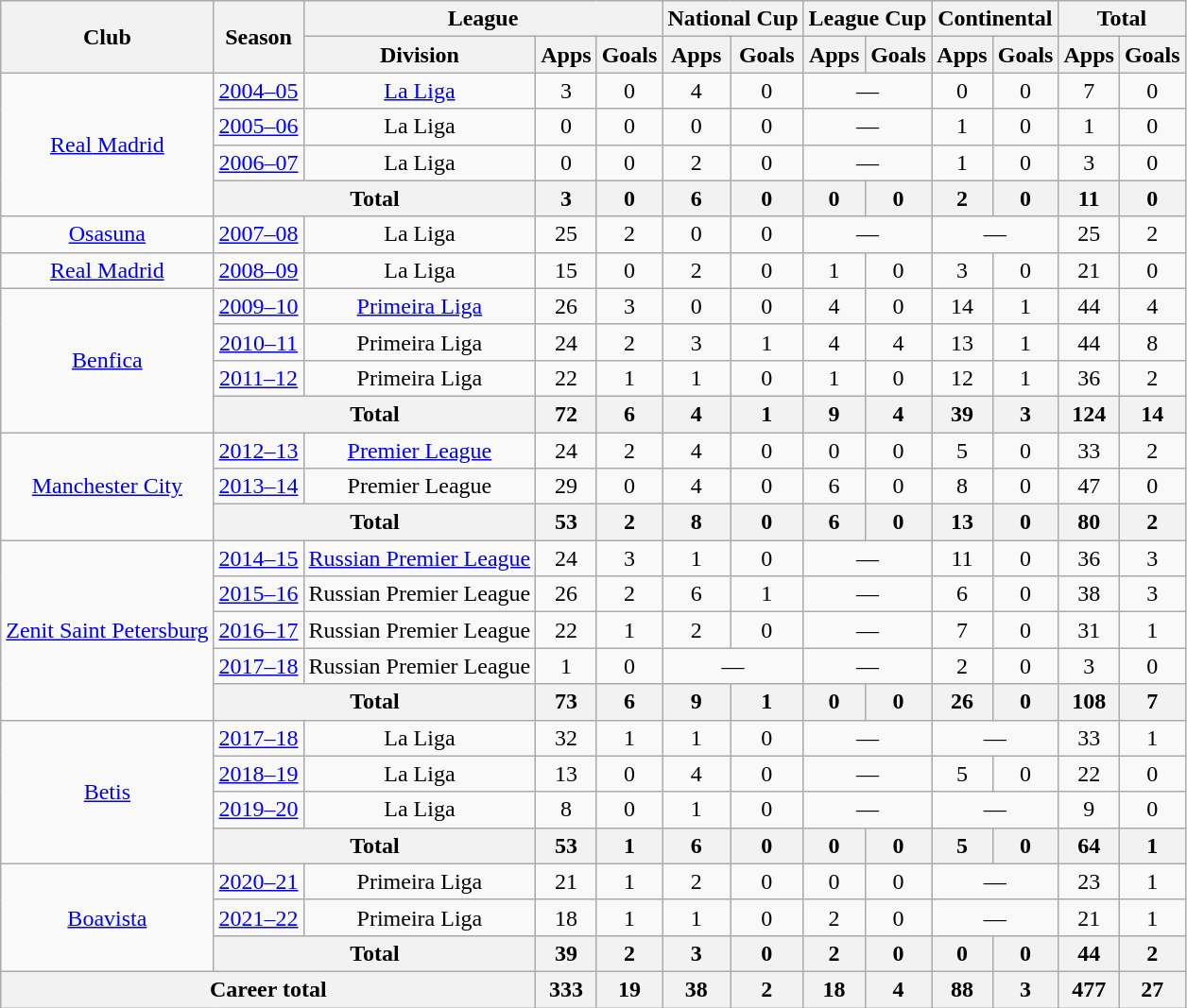<table class="wikitable" style="text-align: center;">
<tr>
<th rowspan="2">Club</th>
<th rowspan="2">Season</th>
<th colspan="3">League</th>
<th colspan="2">National Cup</th>
<th colspan="2">League Cup</th>
<th colspan="2">Continental</th>
<th colspan="2">Total</th>
</tr>
<tr>
<th>Division</th>
<th>Apps</th>
<th>Goals</th>
<th>Apps</th>
<th>Goals</th>
<th>Apps</th>
<th>Goals</th>
<th>Apps</th>
<th>Goals</th>
<th>Apps</th>
<th>Goals</th>
</tr>
<tr>
<td rowspan="4" valign="center"><a href='#'>Real Madrid</a></td>
<td><a href='#'>2004–05</a></td>
<td><a href='#'>La Liga</a></td>
<td>3</td>
<td>0</td>
<td>4</td>
<td>0</td>
<td colspan="2">—</td>
<td>0</td>
<td>0</td>
<td>7</td>
<td>0</td>
</tr>
<tr>
<td><a href='#'>2005–06</a></td>
<td>La Liga</td>
<td>0</td>
<td>0</td>
<td>0</td>
<td>0</td>
<td colspan="2">—</td>
<td>1</td>
<td>0</td>
<td>1</td>
<td>0</td>
</tr>
<tr>
<td><a href='#'>2006–07</a></td>
<td>La Liga</td>
<td>0</td>
<td>0</td>
<td>2</td>
<td>0</td>
<td colspan="2">—</td>
<td>1</td>
<td>0</td>
<td>3</td>
<td>0</td>
</tr>
<tr>
<th colspan="2">Total</th>
<th>3</th>
<th>0</th>
<th>6</th>
<th>0</th>
<th>0</th>
<th>0</th>
<th>2</th>
<th>0</th>
<th>11</th>
<th>0</th>
</tr>
<tr>
<td valign="center"><a href='#'>Osasuna</a></td>
<td><a href='#'>2007–08</a></td>
<td>La Liga</td>
<td>25</td>
<td>2</td>
<td>0</td>
<td>0</td>
<td colspan="2">—</td>
<td colspan="2">—</td>
<td>25</td>
<td>2</td>
</tr>
<tr>
<td valign="center"><a href='#'>Real Madrid</a></td>
<td><a href='#'>2008–09</a></td>
<td>La Liga</td>
<td>15</td>
<td>0</td>
<td>2</td>
<td>0</td>
<td>1</td>
<td>0</td>
<td>3</td>
<td>0</td>
<td>21</td>
<td>0</td>
</tr>
<tr>
<td rowspan="4" valign="center"><a href='#'>Benfica</a></td>
<td><a href='#'>2009–10</a></td>
<td><a href='#'>Primeira Liga</a></td>
<td>26</td>
<td>3</td>
<td>0</td>
<td>0</td>
<td>4</td>
<td>0</td>
<td>14</td>
<td>1</td>
<td>44</td>
<td>4</td>
</tr>
<tr>
<td><a href='#'>2010–11</a></td>
<td>Primeira Liga</td>
<td>24</td>
<td>2</td>
<td>3</td>
<td>1</td>
<td>4</td>
<td>4</td>
<td>13</td>
<td>1</td>
<td>44</td>
<td>8</td>
</tr>
<tr>
<td><a href='#'>2011–12</a></td>
<td>Primeira Liga</td>
<td>22</td>
<td>1</td>
<td>1</td>
<td>0</td>
<td>1</td>
<td>0</td>
<td>12</td>
<td>1</td>
<td>36</td>
<td>2</td>
</tr>
<tr>
<th colspan="2">Total</th>
<th>72</th>
<th>6</th>
<th>4</th>
<th>1</th>
<th>9</th>
<th>4</th>
<th>39</th>
<th>3</th>
<th>124</th>
<th>14</th>
</tr>
<tr>
<td rowspan="3" valign="center"><a href='#'>Manchester City</a></td>
<td><a href='#'>2012–13</a></td>
<td><a href='#'>Premier League</a></td>
<td>24</td>
<td>2</td>
<td>4</td>
<td>0</td>
<td>0</td>
<td>0</td>
<td>5</td>
<td>0</td>
<td>33</td>
<td>2</td>
</tr>
<tr>
<td><a href='#'>2013–14</a></td>
<td>Premier League</td>
<td>29</td>
<td>0</td>
<td>4</td>
<td>0</td>
<td>6</td>
<td>0</td>
<td>8</td>
<td>0</td>
<td>47</td>
<td>0</td>
</tr>
<tr>
<th colspan="2">Total</th>
<th>53</th>
<th>2</th>
<th>8</th>
<th>0</th>
<th>6</th>
<th>0</th>
<th>13</th>
<th>0</th>
<th>80</th>
<th>2</th>
</tr>
<tr>
<td rowspan="5" valign="center"><a href='#'>Zenit Saint Petersburg</a></td>
<td><a href='#'>2014–15</a></td>
<td><a href='#'>Russian Premier League</a></td>
<td>24</td>
<td>3</td>
<td>1</td>
<td>0</td>
<td colspan="2">—</td>
<td>11</td>
<td>0</td>
<td>36</td>
<td>3</td>
</tr>
<tr>
<td><a href='#'>2015–16</a></td>
<td>Russian Premier League</td>
<td>26</td>
<td>2</td>
<td>6</td>
<td>1</td>
<td colspan="2">—</td>
<td>6</td>
<td>0</td>
<td>38</td>
<td>3</td>
</tr>
<tr>
<td><a href='#'>2016–17</a></td>
<td>Russian Premier League</td>
<td>22</td>
<td>1</td>
<td>2</td>
<td>0</td>
<td colspan="2">—</td>
<td>7</td>
<td>0</td>
<td>31</td>
<td>1</td>
</tr>
<tr>
<td><a href='#'>2017–18</a></td>
<td>Russian Premier League</td>
<td>1</td>
<td>0</td>
<td colspan="2">—</td>
<td colspan="2">—</td>
<td>2</td>
<td>0</td>
<td>3</td>
<td>0</td>
</tr>
<tr>
<th colspan="2">Total</th>
<th>73</th>
<th>6</th>
<th>9</th>
<th>1</th>
<th>0</th>
<th>0</th>
<th>26</th>
<th>0</th>
<th>108</th>
<th>7</th>
</tr>
<tr>
<td rowspan="4" valign="center"><a href='#'>Betis</a></td>
<td><a href='#'>2017–18</a></td>
<td>La Liga</td>
<td>32</td>
<td>1</td>
<td>1</td>
<td>0</td>
<td colspan="2">—</td>
<td colspan="2">—</td>
<td>33</td>
<td>1</td>
</tr>
<tr>
<td><a href='#'>2018–19</a></td>
<td>La Liga</td>
<td>13</td>
<td>0</td>
<td>4</td>
<td>0</td>
<td colspan="2">—</td>
<td>5</td>
<td>0</td>
<td>22</td>
<td>0</td>
</tr>
<tr>
<td><a href='#'>2019–20</a></td>
<td>La Liga</td>
<td>8</td>
<td>0</td>
<td>1</td>
<td>0</td>
<td colspan="2">—</td>
<td colspan="2">—</td>
<td>9</td>
<td>0</td>
</tr>
<tr>
<th colspan="2">Total</th>
<th>53</th>
<th>1</th>
<th>6</th>
<th>0</th>
<th>0</th>
<th>0</th>
<th>5</th>
<th>0</th>
<th>64</th>
<th>1</th>
</tr>
<tr>
<td rowspan="3"><a href='#'>Boavista</a></td>
<td><a href='#'>2020–21</a></td>
<td>Primeira Liga</td>
<td>21</td>
<td>1</td>
<td>2</td>
<td>0</td>
<td>0</td>
<td>0</td>
<td colspan="2">—</td>
<td>23</td>
<td>1</td>
</tr>
<tr>
<td><a href='#'>2021–22</a></td>
<td>Primeira Liga</td>
<td>18</td>
<td>1</td>
<td>1</td>
<td>0</td>
<td>2</td>
<td>0</td>
<td colspan="2">—</td>
<td>21</td>
<td>1</td>
</tr>
<tr>
<th colspan="2">Total</th>
<th>39</th>
<th>2</th>
<th>3</th>
<th>0</th>
<th>2</th>
<th>0</th>
<th>0</th>
<th>0</th>
<th>44</th>
<th>2</th>
</tr>
<tr>
<th colspan="3">Career total</th>
<th>333</th>
<th>19</th>
<th>38</th>
<th>2</th>
<th>18</th>
<th>4</th>
<th>88</th>
<th>3</th>
<th>477</th>
<th>27</th>
</tr>
</table>
